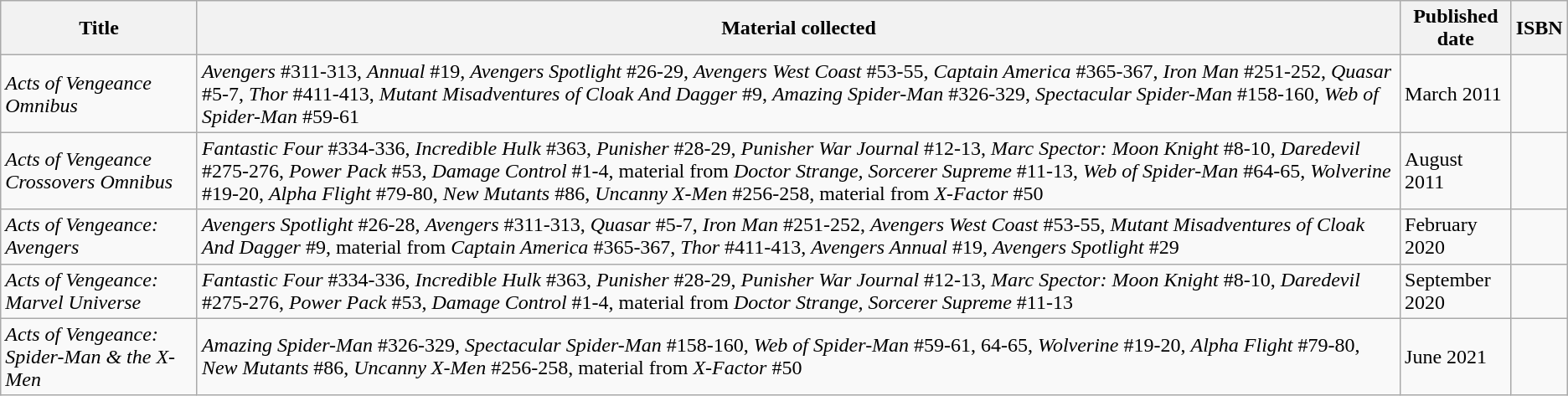<table class="wikitable">
<tr>
<th>Title</th>
<th>Material collected</th>
<th>Published date</th>
<th>ISBN</th>
</tr>
<tr>
<td><em>Acts of Vengeance Omnibus</em></td>
<td><em>Avengers</em> #311-313, <em>Annual</em> #19, <em>Avengers Spotlight</em> #26-29, <em>Avengers West Coast</em> #53-55, <em>Captain America</em> #365-367, <em>Iron Man</em> #251-252, <em>Quasar</em> #5-7, <em>Thor</em> #411-413, <em>Mutant Misadventures of Cloak And Dagger</em> #9, <em>Amazing Spider-Man</em> #326-329, <em>Spectacular Spider-Man</em> #158-160, <em>Web of Spider-Man</em> #59-61</td>
<td>March 2011</td>
<td></td>
</tr>
<tr>
<td><em>Acts of Vengeance Crossovers Omnibus</em></td>
<td><em>Fantastic Four</em> #334-336, <em>Incredible Hulk</em> #363, <em>Punisher</em> #28-29, <em>Punisher War Journal</em> #12-13, <em>Marc Spector: Moon Knight</em> #8-10, <em>Daredevil</em> #275-276, <em>Power Pack</em> #53, <em>Damage Control</em> #1-4, material from <em>Doctor Strange, Sorcerer Supreme</em> #11-13, <em>Web of Spider-Man</em> #64-65, <em>Wolverine</em> #19-20, <em>Alpha Flight</em> #79-80, <em>New Mutants</em> #86, <em>Uncanny X-Men</em> #256-258, material from <em>X-Factor</em> #50</td>
<td>August 2011</td>
<td></td>
</tr>
<tr>
<td><em>Acts of Vengeance: Avengers</em></td>
<td><em>Avengers Spotlight</em> #26-28, <em>Avengers</em> #311-313, <em>Quasar</em> #5-7, <em>Iron Man</em> #251-252, <em>Avengers West Coast</em> #53-55, <em>Mutant Misadventures of Cloak And Dagger</em> #9, material from <em>Captain America</em> #365-367, <em>Thor</em> #411-413, <em>Avengers Annual</em> #19, <em>Avengers Spotlight</em> #29</td>
<td>February 2020</td>
<td></td>
</tr>
<tr>
<td><em>Acts of Vengeance: Marvel Universe</em></td>
<td><em>Fantastic Four</em> #334-336, <em>Incredible Hulk</em> #363, <em>Punisher</em> #28-29, <em>Punisher War Journal</em> #12-13, <em>Marc Spector: Moon Knight</em> #8-10, <em>Daredevil</em> #275-276, <em>Power Pack</em> #53, <em>Damage Control</em> #1-4, material from <em>Doctor Strange, Sorcerer Supreme</em> #11-13</td>
<td>September 2020</td>
<td></td>
</tr>
<tr>
<td><em>Acts of Vengeance: Spider-Man & the X-Men</em></td>
<td><em>Amazing Spider-Man</em> #326-329, <em>Spectacular Spider-Man</em> #158-160, <em>Web of Spider-Man</em> #59-61, 64-65, <em>Wolverine</em> #19-20, <em>Alpha Flight</em> #79-80, <em>New Mutants</em> #86, <em>Uncanny X-Men</em> #256-258, material from <em>X-Factor</em> #50</td>
<td>June 2021</td>
<td></td>
</tr>
</table>
